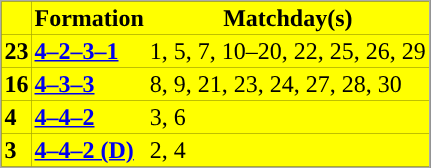<table class="toccolours" border="0" cellpadding="2" cellspacing="0" align="center" style="margin: 0.5em 0 1em 1em; background: #000000; border: 1px #aaaaaa solid;">
<tr bgcolor=#FFFF00>
<th></th>
<th>Formation</th>
<th>Matchday(s)</th>
</tr>
<tr bgcolor=#FFFF00>
<td><strong>23</strong></td>
<td><a href='#'><span><strong>4–2–3–1</strong></span></a></td>
<td>1, 5, 7, 10–20, 22, 25, 26, 29</td>
</tr>
<tr bgcolor=#FFFF00>
<td><strong>16</strong></td>
<td><a href='#'><span><strong>4–3–3</strong></span></a></td>
<td>8, 9, 21, 23, 24, 27, 28, 30</td>
</tr>
<tr bgcolor=#FFFF00>
<td><strong>4</strong></td>
<td><a href='#'><span><strong>4–4–2</strong></span></a></td>
<td>3, 6</td>
</tr>
<tr bgcolor=#FFFF00>
<td><strong>3</strong></td>
<td><a href='#'><span><strong>4–4–2 (D)</strong></span></a></td>
<td>2, 4</td>
</tr>
</table>
